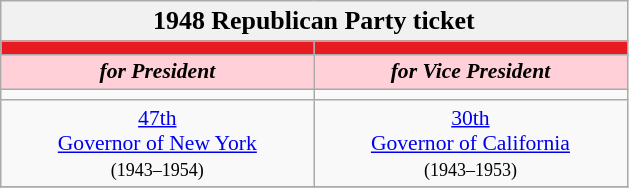<table class="wikitable" style="font-size:90%; text-align:center;">
<tr>
<td style="background:#f1f1f1;" colspan="30"><big><strong>1948 Republican Party ticket</strong></big></td>
</tr>
<tr>
<th style="width:3em; font-size:135%; background:#E81B23; width:200px;"><a href='#'></a></th>
<th style="width:3em; font-size:135%; background:#E81B23; width:200px;"><a href='#'></a></th>
</tr>
<tr style="color:#000; font-size:100%; background:#FFD0D7;">
<td style="width:3em; width:200px;"><strong><em>for President</em></strong></td>
<td style="width:3em; width:200px;"><strong><em>for Vice President</em></strong></td>
</tr>
<tr>
<td></td>
<td></td>
</tr>
<tr>
<td><a href='#'>47th</a><br><a href='#'>Governor of New York</a><br><small>(1943–1954)</small></td>
<td><a href='#'>30th</a><br><a href='#'>Governor of California</a><br><small>(1943–1953)</small></td>
</tr>
<tr>
</tr>
</table>
